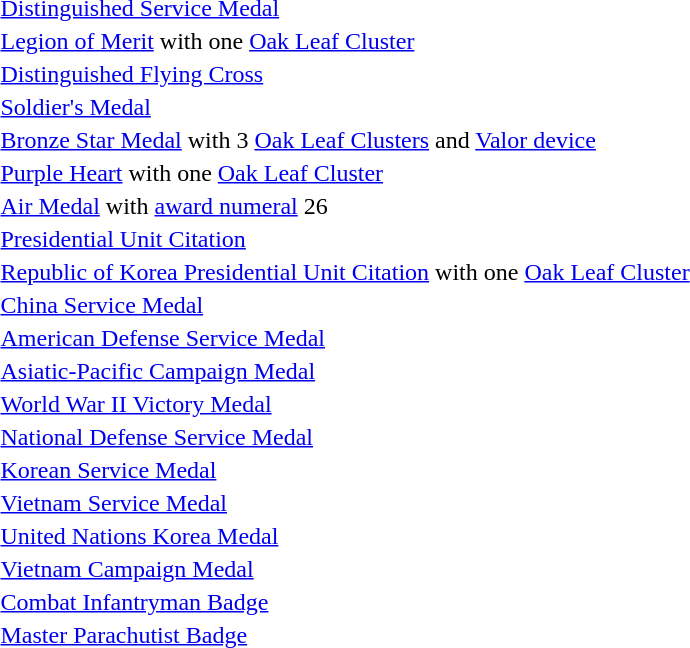<table>
<tr>
<td></td>
<td><a href='#'>Distinguished Service Medal</a></td>
</tr>
<tr>
<td></td>
<td><a href='#'>Legion of Merit</a> with one <a href='#'>Oak Leaf Cluster</a></td>
</tr>
<tr>
<td></td>
<td><a href='#'>Distinguished Flying Cross</a></td>
</tr>
<tr>
<td></td>
<td><a href='#'>Soldier's Medal</a></td>
</tr>
<tr>
<td></td>
<td><a href='#'>Bronze Star Medal</a> with 3 <a href='#'>Oak Leaf Clusters</a> and <a href='#'>Valor device</a></td>
</tr>
<tr>
<td></td>
<td><a href='#'>Purple Heart</a> with one <a href='#'>Oak Leaf Cluster</a></td>
</tr>
<tr>
<td><span></span><span></span></td>
<td><a href='#'>Air Medal</a> with <a href='#'>award numeral</a> 26</td>
</tr>
<tr>
<td></td>
<td><a href='#'>Presidential Unit Citation</a></td>
</tr>
<tr>
<td></td>
<td><a href='#'>Republic of Korea Presidential Unit Citation</a> with one <a href='#'>Oak Leaf Cluster</a></td>
</tr>
<tr>
<td></td>
<td><a href='#'>China Service Medal</a></td>
</tr>
<tr>
<td></td>
<td><a href='#'>American Defense Service Medal</a></td>
</tr>
<tr>
<td></td>
<td><a href='#'>Asiatic-Pacific Campaign Medal</a></td>
</tr>
<tr>
<td></td>
<td><a href='#'>World War II Victory Medal</a></td>
</tr>
<tr>
<td></td>
<td><a href='#'>National Defense Service Medal</a></td>
</tr>
<tr>
<td></td>
<td><a href='#'>Korean Service Medal</a></td>
</tr>
<tr>
<td></td>
<td><a href='#'>Vietnam Service Medal</a></td>
</tr>
<tr>
<td></td>
<td><a href='#'>United Nations Korea Medal</a></td>
</tr>
<tr>
<td></td>
<td><a href='#'>Vietnam Campaign Medal</a></td>
</tr>
<tr>
<td></td>
<td><a href='#'>Combat Infantryman Badge</a></td>
</tr>
<tr>
<td></td>
<td><a href='#'>Master Parachutist Badge</a></td>
</tr>
</table>
